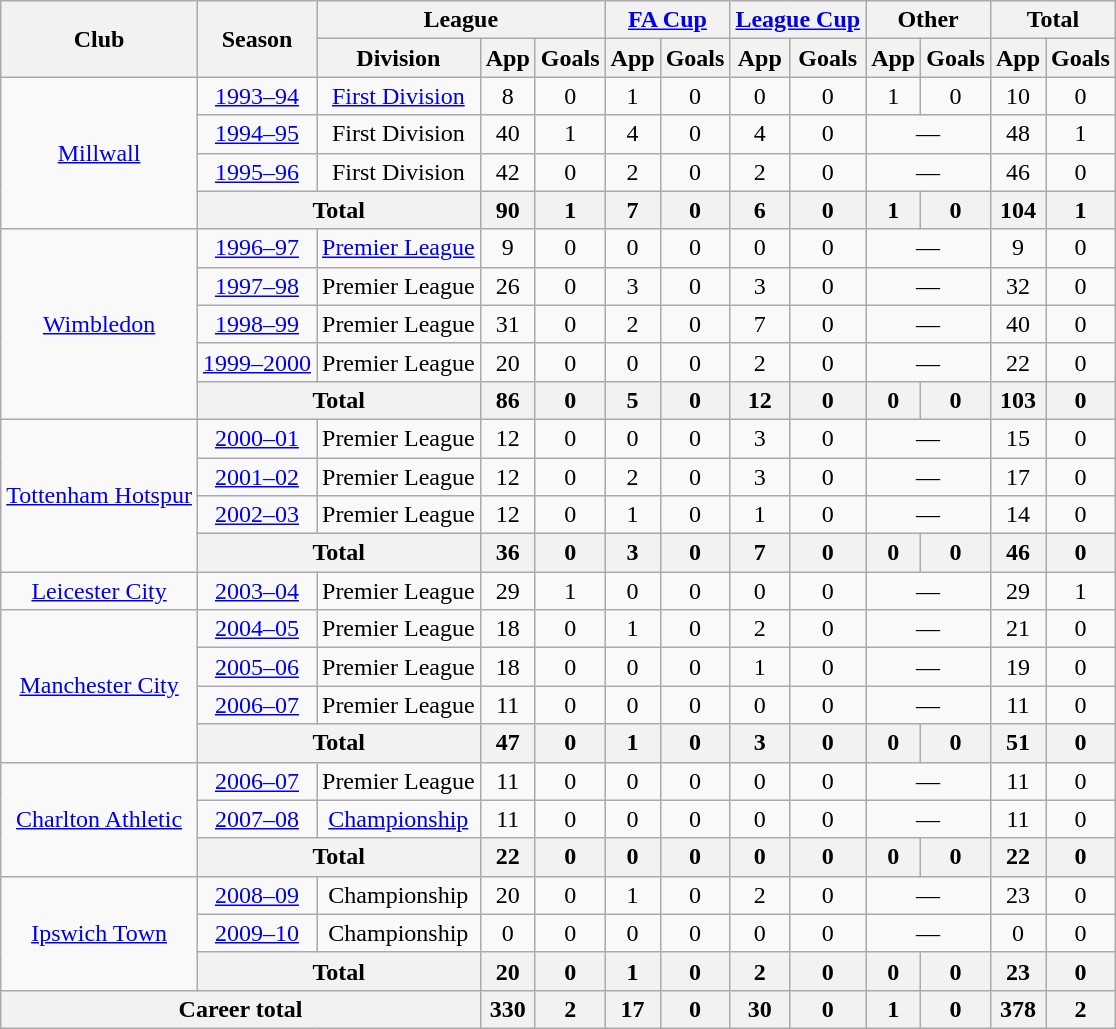<table class="wikitable" style="text-align:center">
<tr>
<th rowspan="2">Club</th>
<th rowspan="2">Season</th>
<th colspan="3">League</th>
<th colspan="2"><a href='#'>FA Cup</a></th>
<th colspan="2"><a href='#'>League Cup</a></th>
<th colspan="2">Other</th>
<th colspan="2">Total</th>
</tr>
<tr>
<th>Division</th>
<th>App</th>
<th>Goals</th>
<th>App</th>
<th>Goals</th>
<th>App</th>
<th>Goals</th>
<th>App</th>
<th>Goals</th>
<th>App</th>
<th>Goals</th>
</tr>
<tr>
<td rowspan="4"><a href='#'>Millwall</a></td>
<td><a href='#'>1993–94</a></td>
<td><a href='#'>First Division</a></td>
<td>8</td>
<td>0</td>
<td>1</td>
<td>0</td>
<td>0</td>
<td>0</td>
<td>1</td>
<td>0</td>
<td>10</td>
<td>0</td>
</tr>
<tr>
<td><a href='#'>1994–95</a></td>
<td>First Division</td>
<td>40</td>
<td>1</td>
<td>4</td>
<td>0</td>
<td>4</td>
<td>0</td>
<td colspan="2">—</td>
<td>48</td>
<td>1</td>
</tr>
<tr>
<td><a href='#'>1995–96</a></td>
<td>First Division</td>
<td>42</td>
<td>0</td>
<td>2</td>
<td>0</td>
<td>2</td>
<td>0</td>
<td colspan="2">—</td>
<td>46</td>
<td>0</td>
</tr>
<tr>
<th colspan="2">Total</th>
<th>90</th>
<th>1</th>
<th>7</th>
<th>0</th>
<th>6</th>
<th>0</th>
<th>1</th>
<th>0</th>
<th>104</th>
<th>1</th>
</tr>
<tr>
<td rowspan="5"><a href='#'>Wimbledon</a></td>
<td><a href='#'>1996–97</a></td>
<td><a href='#'>Premier League</a></td>
<td>9</td>
<td>0</td>
<td>0</td>
<td>0</td>
<td>0</td>
<td>0</td>
<td colspan="2">—</td>
<td>9</td>
<td>0</td>
</tr>
<tr>
<td><a href='#'>1997–98</a></td>
<td>Premier League</td>
<td>26</td>
<td>0</td>
<td>3</td>
<td>0</td>
<td>3</td>
<td>0</td>
<td colspan="2">—</td>
<td>32</td>
<td>0</td>
</tr>
<tr>
<td><a href='#'>1998–99</a></td>
<td>Premier League</td>
<td>31</td>
<td>0</td>
<td>2</td>
<td>0</td>
<td>7</td>
<td>0</td>
<td colspan="2">—</td>
<td>40</td>
<td>0</td>
</tr>
<tr>
<td><a href='#'>1999–2000</a></td>
<td>Premier League</td>
<td>20</td>
<td>0</td>
<td>0</td>
<td>0</td>
<td>2</td>
<td>0</td>
<td colspan="2">—</td>
<td>22</td>
<td>0</td>
</tr>
<tr>
<th colspan="2">Total</th>
<th>86</th>
<th>0</th>
<th>5</th>
<th>0</th>
<th>12</th>
<th>0</th>
<th>0</th>
<th>0</th>
<th>103</th>
<th>0</th>
</tr>
<tr>
<td rowspan="4"><a href='#'>Tottenham Hotspur</a></td>
<td><a href='#'>2000–01</a></td>
<td>Premier League</td>
<td>12</td>
<td>0</td>
<td>0</td>
<td>0</td>
<td>3</td>
<td>0</td>
<td colspan="2">—</td>
<td>15</td>
<td>0</td>
</tr>
<tr>
<td><a href='#'>2001–02</a></td>
<td>Premier League</td>
<td>12</td>
<td>0</td>
<td>2</td>
<td>0</td>
<td>3</td>
<td>0</td>
<td colspan="2">—</td>
<td>17</td>
<td>0</td>
</tr>
<tr>
<td><a href='#'>2002–03</a></td>
<td>Premier League</td>
<td>12</td>
<td>0</td>
<td>1</td>
<td>0</td>
<td>1</td>
<td>0</td>
<td colspan="2">—</td>
<td>14</td>
<td>0</td>
</tr>
<tr>
<th colspan="2">Total</th>
<th>36</th>
<th>0</th>
<th>3</th>
<th>0</th>
<th>7</th>
<th>0</th>
<th>0</th>
<th>0</th>
<th>46</th>
<th>0</th>
</tr>
<tr>
<td><a href='#'>Leicester City</a></td>
<td><a href='#'>2003–04</a></td>
<td>Premier League</td>
<td>29</td>
<td>1</td>
<td>0</td>
<td>0</td>
<td>0</td>
<td>0</td>
<td colspan="2">—</td>
<td>29</td>
<td>1</td>
</tr>
<tr>
<td rowspan="4"><a href='#'>Manchester City</a></td>
<td><a href='#'>2004–05</a></td>
<td>Premier League</td>
<td>18</td>
<td>0</td>
<td>1</td>
<td>0</td>
<td>2</td>
<td>0</td>
<td colspan="2">—</td>
<td>21</td>
<td>0</td>
</tr>
<tr>
<td><a href='#'>2005–06</a></td>
<td>Premier League</td>
<td>18</td>
<td>0</td>
<td>0</td>
<td>0</td>
<td>1</td>
<td>0</td>
<td colspan="2">—</td>
<td>19</td>
<td>0</td>
</tr>
<tr>
<td><a href='#'>2006–07</a></td>
<td>Premier League</td>
<td>11</td>
<td>0</td>
<td>0</td>
<td>0</td>
<td>0</td>
<td>0</td>
<td colspan="2">—</td>
<td>11</td>
<td>0</td>
</tr>
<tr>
<th colspan="2">Total</th>
<th>47</th>
<th>0</th>
<th>1</th>
<th>0</th>
<th>3</th>
<th>0</th>
<th>0</th>
<th>0</th>
<th>51</th>
<th>0</th>
</tr>
<tr>
<td rowspan="3"><a href='#'>Charlton Athletic</a></td>
<td><a href='#'>2006–07</a></td>
<td>Premier League</td>
<td>11</td>
<td>0</td>
<td>0</td>
<td>0</td>
<td>0</td>
<td>0</td>
<td colspan="2">—</td>
<td>11</td>
<td>0</td>
</tr>
<tr>
<td><a href='#'>2007–08</a></td>
<td><a href='#'>Championship</a></td>
<td>11</td>
<td>0</td>
<td>0</td>
<td>0</td>
<td>0</td>
<td>0</td>
<td colspan="2">—</td>
<td>11</td>
<td>0</td>
</tr>
<tr>
<th colspan="2">Total</th>
<th>22</th>
<th>0</th>
<th>0</th>
<th>0</th>
<th>0</th>
<th>0</th>
<th>0</th>
<th>0</th>
<th>22</th>
<th>0</th>
</tr>
<tr>
<td rowspan="3"><a href='#'>Ipswich Town</a></td>
<td><a href='#'>2008–09</a></td>
<td>Championship</td>
<td>20</td>
<td>0</td>
<td>1</td>
<td>0</td>
<td>2</td>
<td>0</td>
<td colspan="2">—</td>
<td>23</td>
<td>0</td>
</tr>
<tr>
<td><a href='#'>2009–10</a></td>
<td>Championship</td>
<td>0</td>
<td>0</td>
<td>0</td>
<td>0</td>
<td>0</td>
<td>0</td>
<td colspan="2">—</td>
<td>0</td>
<td>0</td>
</tr>
<tr>
<th colspan="2">Total</th>
<th>20</th>
<th>0</th>
<th>1</th>
<th>0</th>
<th>2</th>
<th>0</th>
<th>0</th>
<th>0</th>
<th>23</th>
<th>0</th>
</tr>
<tr>
<th colspan="3">Career total</th>
<th>330</th>
<th>2</th>
<th>17</th>
<th>0</th>
<th>30</th>
<th>0</th>
<th>1</th>
<th>0</th>
<th>378</th>
<th>2</th>
</tr>
</table>
